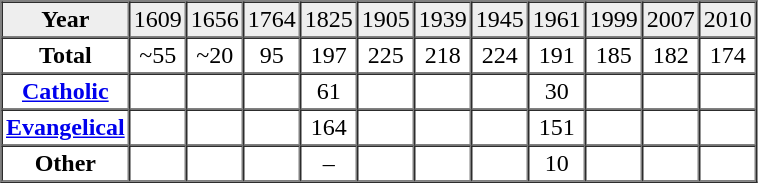<table border="1" cellpadding="2" cellspacing="0" width="500">
<tr bgcolor="#eeeeee" align="center">
<td><strong>Year</strong></td>
<td>1609</td>
<td>1656</td>
<td>1764</td>
<td>1825</td>
<td>1905</td>
<td>1939</td>
<td>1945</td>
<td>1961</td>
<td>1999</td>
<td>2007</td>
<td>2010</td>
</tr>
<tr align="center">
<td><strong>Total</strong></td>
<td>~55</td>
<td>~20</td>
<td>95</td>
<td>197</td>
<td>225</td>
<td>218</td>
<td>224</td>
<td>191</td>
<td>185</td>
<td>182</td>
<td>174</td>
</tr>
<tr align="center">
<td><strong><a href='#'>Catholic</a></strong></td>
<td> </td>
<td> </td>
<td> </td>
<td>61</td>
<td> </td>
<td> </td>
<td> </td>
<td>30</td>
<td> </td>
<td> </td>
<td> </td>
</tr>
<tr align="center">
<td><strong><a href='#'>Evangelical</a></strong></td>
<td> </td>
<td> </td>
<td> </td>
<td>164</td>
<td> </td>
<td> </td>
<td> </td>
<td>151</td>
<td> </td>
<td> </td>
<td> </td>
</tr>
<tr align="center">
<td><strong>Other</strong></td>
<td> </td>
<td> </td>
<td> </td>
<td>–</td>
<td> </td>
<td> </td>
<td> </td>
<td>10</td>
<td> </td>
<td> </td>
<td> </td>
</tr>
</table>
